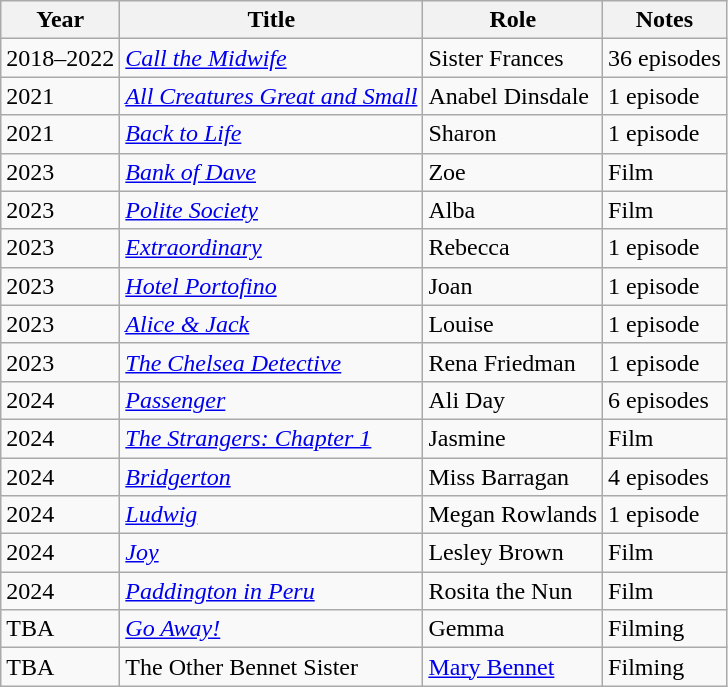<table class="wikitable sortable">
<tr>
<th>Year</th>
<th>Title</th>
<th>Role</th>
<th class="unsortable">Notes</th>
</tr>
<tr>
<td>2018–2022</td>
<td><em><a href='#'>Call the Midwife</a></em></td>
<td>Sister Frances</td>
<td>36 episodes</td>
</tr>
<tr>
<td>2021</td>
<td><em><a href='#'> All Creatures Great and Small</a></em></td>
<td>Anabel Dinsdale</td>
<td>1 episode</td>
</tr>
<tr>
<td>2021</td>
<td><em><a href='#'>Back to Life</a></em></td>
<td>Sharon</td>
<td>1 episode</td>
</tr>
<tr>
<td>2023</td>
<td><em><a href='#'>Bank of Dave</a></em></td>
<td>Zoe</td>
<td>Film</td>
</tr>
<tr>
<td>2023</td>
<td><em><a href='#'>Polite Society</a></em></td>
<td>Alba</td>
<td>Film</td>
</tr>
<tr>
<td>2023</td>
<td><em><a href='#'>Extraordinary</a></em></td>
<td>Rebecca</td>
<td>1 episode</td>
</tr>
<tr>
<td>2023</td>
<td><em><a href='#'>Hotel Portofino</a></em></td>
<td>Joan</td>
<td>1 episode</td>
</tr>
<tr>
<td>2023</td>
<td><em><a href='#'>Alice & Jack</a></em></td>
<td>Louise</td>
<td>1 episode</td>
</tr>
<tr>
<td>2023</td>
<td><em><a href='#'>The Chelsea Detective</a></em></td>
<td>Rena Friedman</td>
<td>1 episode</td>
</tr>
<tr>
<td>2024</td>
<td><em><a href='#'>Passenger</a></em></td>
<td>Ali Day</td>
<td>6 episodes</td>
</tr>
<tr>
<td>2024</td>
<td><em><a href='#'>The Strangers: Chapter 1</a></em></td>
<td>Jasmine</td>
<td>Film</td>
</tr>
<tr>
<td>2024</td>
<td><em><a href='#'>Bridgerton</a></em></td>
<td>Miss Barragan</td>
<td>4 episodes</td>
</tr>
<tr>
<td>2024</td>
<td><em><a href='#'>Ludwig</a></em></td>
<td>Megan Rowlands</td>
<td>1 episode</td>
</tr>
<tr>
<td>2024</td>
<td><em><a href='#'>Joy</a></em></td>
<td>Lesley Brown</td>
<td>Film</td>
</tr>
<tr>
<td>2024</td>
<td><em><a href='#'>Paddington in Peru</a></em></td>
<td>Rosita the Nun</td>
<td>Film</td>
</tr>
<tr>
<td>TBA</td>
<td><em><a href='#'>Go Away!</a></td>
<td>Gemma</td>
<td>Filming</td>
</tr>
<tr>
<td>TBA</td>
<td></em>The Other Bennet Sister<em></td>
<td><a href='#'>Mary Bennet</a></td>
<td>Filming</td>
</tr>
</table>
